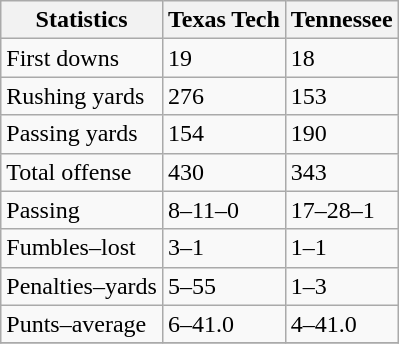<table class="wikitable">
<tr>
<th>Statistics</th>
<th>Texas Tech</th>
<th>Tennessee</th>
</tr>
<tr>
<td>First downs</td>
<td>19</td>
<td>18</td>
</tr>
<tr>
<td>Rushing yards</td>
<td>276</td>
<td>153</td>
</tr>
<tr>
<td>Passing yards</td>
<td>154</td>
<td>190</td>
</tr>
<tr>
<td>Total offense</td>
<td>430</td>
<td>343</td>
</tr>
<tr>
<td>Passing</td>
<td>8–11–0</td>
<td>17–28–1</td>
</tr>
<tr>
<td>Fumbles–lost</td>
<td>3–1</td>
<td>1–1</td>
</tr>
<tr>
<td>Penalties–yards</td>
<td>5–55</td>
<td>1–3</td>
</tr>
<tr>
<td>Punts–average</td>
<td>6–41.0</td>
<td>4–41.0</td>
</tr>
<tr>
</tr>
</table>
